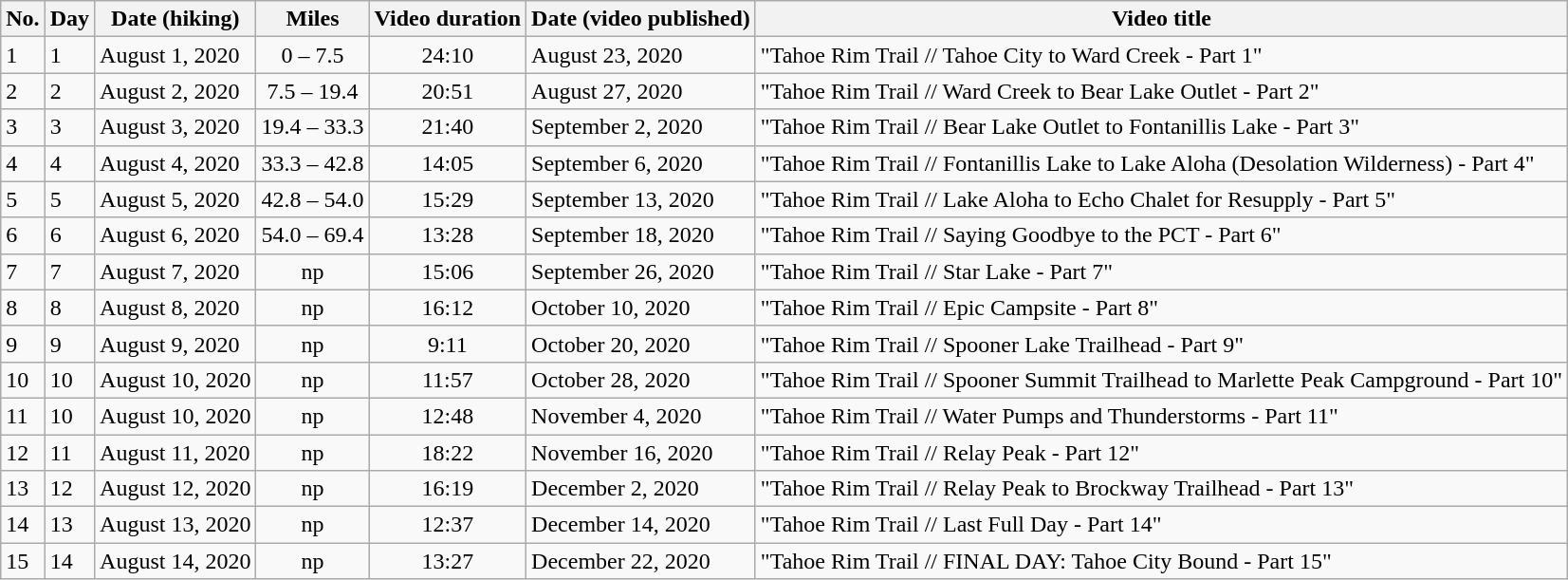<table class="wikitable">
<tr>
<th>No.</th>
<th>Day</th>
<th>Date (hiking)</th>
<th>Miles</th>
<th>Video duration</th>
<th>Date (video published)</th>
<th>Video title</th>
</tr>
<tr>
<td>1</td>
<td>1</td>
<td>August 1, 2020</td>
<td style="text-align:center;">0 – 7.5</td>
<td style="text-align:center;">24:10</td>
<td>August 23, 2020</td>
<td>"Tahoe Rim Trail // Tahoe City to Ward Creek - Part 1"</td>
</tr>
<tr>
<td>2</td>
<td>2</td>
<td>August 2, 2020</td>
<td style="text-align:center;">7.5 – 19.4</td>
<td style="text-align:center;">20:51</td>
<td>August 27, 2020</td>
<td>"Tahoe Rim Trail // Ward Creek to Bear Lake Outlet - Part 2"</td>
</tr>
<tr>
<td>3</td>
<td>3</td>
<td>August 3, 2020</td>
<td style="text-align:center;">19.4 – 33.3</td>
<td style="text-align:center;">21:40</td>
<td>September 2, 2020</td>
<td>"Tahoe Rim Trail // Bear Lake Outlet to Fontanillis Lake - Part 3"</td>
</tr>
<tr>
<td>4</td>
<td>4</td>
<td>August 4, 2020</td>
<td style="text-align:center;">33.3 – 42.8</td>
<td style="text-align:center;">14:05</td>
<td>September 6, 2020</td>
<td>"Tahoe Rim Trail // Fontanillis Lake to Lake Aloha (Desolation Wilderness) - Part 4"</td>
</tr>
<tr>
<td>5</td>
<td>5</td>
<td>August 5, 2020</td>
<td style="text-align:center;">42.8 – 54.0</td>
<td style="text-align:center;">15:29</td>
<td>September 13, 2020</td>
<td>"Tahoe Rim Trail // Lake Aloha to Echo Chalet for Resupply - Part 5"</td>
</tr>
<tr>
<td>6</td>
<td>6</td>
<td>August 6, 2020</td>
<td style="text-align:center;">54.0 – 69.4</td>
<td style="text-align:center;">13:28</td>
<td>September 18, 2020</td>
<td>"Tahoe Rim Trail // Saying Goodbye to the PCT - Part 6"</td>
</tr>
<tr>
<td>7</td>
<td>7</td>
<td>August 7, 2020</td>
<td style="text-align:center;">np</td>
<td style="text-align:center;">15:06</td>
<td>September 26, 2020</td>
<td>"Tahoe Rim Trail // Star Lake - Part 7"</td>
</tr>
<tr>
<td>8</td>
<td>8</td>
<td>August 8, 2020</td>
<td style="text-align:center;">np</td>
<td style="text-align:center;">16:12</td>
<td>October 10, 2020</td>
<td>"Tahoe Rim Trail // Epic Campsite - Part 8"</td>
</tr>
<tr>
<td>9</td>
<td>9</td>
<td>August 9, 2020</td>
<td style="text-align:center;">np</td>
<td style="text-align:center;">9:11</td>
<td>October 20, 2020</td>
<td>"Tahoe Rim Trail // Spooner Lake Trailhead - Part 9"</td>
</tr>
<tr>
<td>10</td>
<td>10</td>
<td>August 10, 2020</td>
<td style="text-align:center;">np</td>
<td style="text-align:center;">11:57</td>
<td>October 28, 2020</td>
<td>"Tahoe Rim Trail // Spooner Summit Trailhead to Marlette Peak Campground - Part 10"</td>
</tr>
<tr>
<td>11</td>
<td>10</td>
<td>August 10, 2020</td>
<td style="text-align:center;">np</td>
<td style="text-align:center;">12:48</td>
<td>November 4, 2020</td>
<td>"Tahoe Rim Trail // Water Pumps and Thunderstorms - Part 11"</td>
</tr>
<tr>
<td>12</td>
<td>11</td>
<td>August 11, 2020</td>
<td style="text-align:center;">np</td>
<td style="text-align:center;">18:22</td>
<td>November 16, 2020</td>
<td>"Tahoe Rim Trail // Relay Peak - Part 12"</td>
</tr>
<tr>
<td>13</td>
<td>12</td>
<td>August 12, 2020</td>
<td style="text-align:center;">np</td>
<td style="text-align:center;">16:19</td>
<td>December 2, 2020</td>
<td>"Tahoe Rim Trail // Relay Peak to Brockway Trailhead - Part 13"</td>
</tr>
<tr>
<td>14</td>
<td>13</td>
<td>August 13, 2020</td>
<td style="text-align:center;">np</td>
<td style="text-align:center;">12:37</td>
<td>December 14, 2020</td>
<td>"Tahoe Rim Trail // Last Full Day - Part 14"</td>
</tr>
<tr>
<td>15</td>
<td>14</td>
<td>August 14, 2020</td>
<td style="text-align:center;">np</td>
<td style="text-align:center;">13:27</td>
<td>December 22, 2020</td>
<td>"Tahoe Rim Trail // FINAL DAY: Tahoe City Bound - Part 15"</td>
</tr>
</table>
